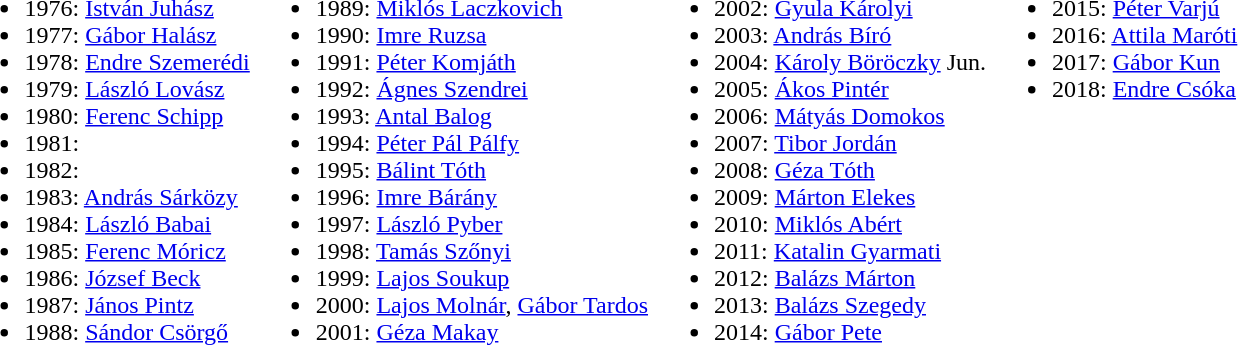<table>
<tr>
<td valign=top><br><ul><li>1976: <a href='#'>István Juhász</a></li><li>1977: <a href='#'>Gábor Halász</a></li><li>1978: <a href='#'>Endre Szemerédi</a></li><li>1979: <a href='#'>László Lovász</a></li><li>1980: <a href='#'>Ferenc Schipp</a></li><li>1981: </li><li>1982: </li><li>1983: <a href='#'>András Sárközy</a></li><li>1984: <a href='#'>László Babai</a></li><li>1985: <a href='#'>Ferenc Móricz</a></li><li>1986: <a href='#'>József Beck</a></li><li>1987: <a href='#'>János Pintz</a></li><li>1988: <a href='#'>Sándor Csörgő</a></li></ul></td>
<td valign=top><br><ul><li>1989: <a href='#'>Miklós Laczkovich</a></li><li>1990: <a href='#'>Imre Ruzsa</a></li><li>1991: <a href='#'>Péter Komjáth</a></li><li>1992: <a href='#'>Ágnes Szendrei</a></li><li>1993: <a href='#'>Antal Balog</a></li><li>1994: <a href='#'>Péter Pál Pálfy</a></li><li>1995: <a href='#'>Bálint Tóth</a></li><li>1996: <a href='#'>Imre Bárány</a></li><li>1997: <a href='#'>László Pyber</a></li><li>1998: <a href='#'>Tamás Szőnyi</a></li><li>1999: <a href='#'>Lajos Soukup</a></li><li>2000: <a href='#'>Lajos Molnár</a>, <a href='#'>Gábor Tardos</a></li><li>2001: <a href='#'>Géza Makay</a></li></ul></td>
<td valign=top><br><ul><li>2002: <a href='#'>Gyula Károlyi</a></li><li>2003: <a href='#'>András Bíró</a></li><li>2004: <a href='#'>Károly Böröczky</a> Jun.</li><li>2005: <a href='#'>Ákos Pintér</a></li><li>2006: <a href='#'>Mátyás Domokos</a></li><li>2007: <a href='#'>Tibor Jordán</a></li><li>2008: <a href='#'>Géza Tóth</a></li><li>2009: <a href='#'>Márton Elekes</a></li><li>2010: <a href='#'>Miklós Abért</a></li><li>2011: <a href='#'>Katalin Gyarmati</a></li><li>2012: <a href='#'>Balázs Márton</a></li><li>2013: <a href='#'>Balázs Szegedy</a></li><li>2014: <a href='#'>Gábor Pete</a></li></ul></td>
<td valign=top><br><ul><li>2015: <a href='#'>Péter Varjú</a></li><li>2016: <a href='#'>Attila Maróti</a></li><li>2017: <a href='#'>Gábor Kun</a></li><li>2018: <a href='#'>Endre Csóka</a></li></ul></td>
</tr>
</table>
